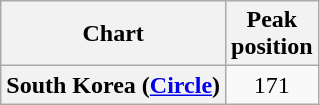<table class="wikitable plainrowheaders" style="text-align:center">
<tr>
<th scope="col">Chart</th>
<th scope="col">Peak<br>position</th>
</tr>
<tr>
<th scope="row">South Korea (<a href='#'>Circle</a>)</th>
<td>171</td>
</tr>
</table>
